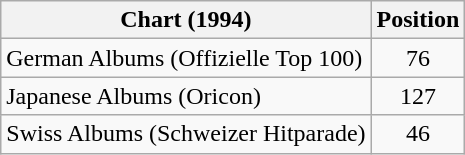<table class="wikitable sortable">
<tr>
<th>Chart (1994)</th>
<th>Position</th>
</tr>
<tr>
<td>German Albums (Offizielle Top 100)</td>
<td align="center">76</td>
</tr>
<tr>
<td>Japanese Albums (Oricon)</td>
<td align="center">127</td>
</tr>
<tr>
<td>Swiss Albums (Schweizer Hitparade)</td>
<td align="center">46</td>
</tr>
</table>
